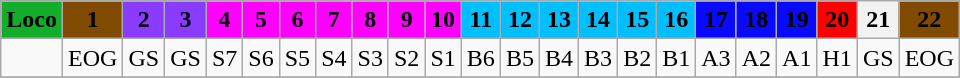<table class="wikitable plainrowheaders unsortable" style="text-align:center">
<tr>
<th scope="col" rowspan="1" style="background:#12ad2b;"><span>Loco</span></th>
<th scope="col" rowspan="1" style="background:#804a00;"><span>1</span></th>
<th rowspan="1" scope="col" style="background:#893bff;">2</th>
<th rowspan="1" scope="col" style="background:#893bff;">3</th>
<th rowspan="1" scope="col" style="background:#ff00ff;">4</th>
<th rowspan="1" scope="col" style="background:#ff00ff;">5</th>
<th rowspan="1" scope="col" style="background:#ff00ff;">6</th>
<th rowspan="1" scope="col" style="background:#ff00ff;">7</th>
<th rowspan="1" scope="col" style="background:#ff00ff;">8</th>
<th rowspan="1" scope="col" style="background:#ff00ff;">9</th>
<th rowspan="1" scope="col" style="background:#ff00ff;">10</th>
<th rowspan="1" scope="col" style="background:#00bfff;">11</th>
<th rowspan="1" scope="col" style="background:#00bfff;">12</th>
<th rowspan="1" scope="col" style="background:#00bfff;">13</th>
<th rowspan="1" scope="col" style="background:#00bfff;">14</th>
<th rowspan="1" scope="col" style="background:#00bfff;">15</th>
<th rowspan="1" scope="col" style="background:#00bfff;">16</th>
<th rowspan="1" scope="col" style="background:#0909ff;"><span>17</span></th>
<th rowspan="1" scope="col" style="background:#0909ff;"><span>18</span></th>
<th rowspan="1" scope="col" style="background:#0909ff;">19</th>
<th rowspan="1" scope="col" style="background:#ff0000;"><span>20</span></th>
<th>21</th>
<th rowspan="1" scope="col" style="background:#804a00;"><span>22</span></th>
</tr>
<tr>
<td></td>
<td>EOG</td>
<td>GS</td>
<td>GS</td>
<td>S7</td>
<td>S6</td>
<td>S5</td>
<td>S4</td>
<td>S3</td>
<td>S2</td>
<td>S1</td>
<td>B6</td>
<td>B5</td>
<td>B4</td>
<td>B3</td>
<td>B2</td>
<td>B1</td>
<td>A3</td>
<td>A2</td>
<td>A1</td>
<td>H1</td>
<td>GS</td>
<td>EOG</td>
</tr>
<tr>
</tr>
</table>
